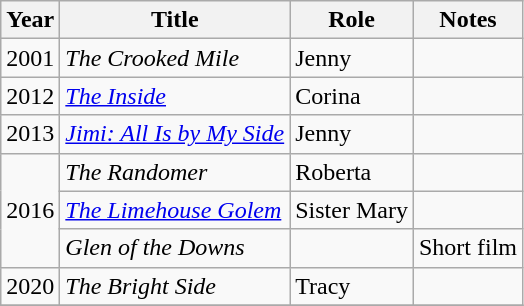<table class="wikitable unsortable">
<tr>
<th>Year</th>
<th>Title</th>
<th>Role</th>
<th>Notes</th>
</tr>
<tr>
<td>2001</td>
<td><em>The Crooked Mile</em></td>
<td>Jenny</td>
<td></td>
</tr>
<tr>
<td>2012</td>
<td><em><a href='#'>The Inside</a></em></td>
<td>Corina</td>
<td></td>
</tr>
<tr>
<td>2013</td>
<td><em><a href='#'>Jimi: All Is by My Side</a></em></td>
<td>Jenny</td>
<td></td>
</tr>
<tr>
<td rowspan="3">2016</td>
<td><em>The Randomer</em></td>
<td>Roberta</td>
<td></td>
</tr>
<tr>
<td><em><a href='#'>The Limehouse Golem</a></em></td>
<td>Sister Mary</td>
<td></td>
</tr>
<tr>
<td><em>Glen of the Downs</em></td>
<td></td>
<td>Short film</td>
</tr>
<tr>
<td>2020</td>
<td><em>The Bright Side</em></td>
<td>Tracy</td>
<td></td>
</tr>
<tr>
</tr>
</table>
